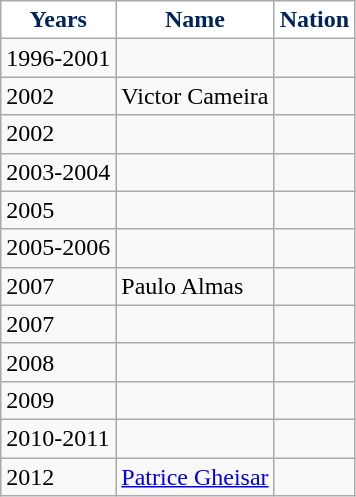<table class="wikitable sortable">
<tr>
<th style="background:white; color:#00235d;" scope="col">Years</th>
<th style="background:white; color:#00235d;" scope="col">Name</th>
<th style="background:white; color:#00235d;" scope="col">Nation</th>
</tr>
<tr>
<td>1996-2001</td>
<td></td>
<td></td>
</tr>
<tr>
<td>2002</td>
<td>Victor Cameira</td>
<td></td>
</tr>
<tr>
<td>2002</td>
<td></td>
<td></td>
</tr>
<tr>
<td>2003-2004</td>
<td></td>
<td></td>
</tr>
<tr>
<td>2005</td>
<td></td>
<td></td>
</tr>
<tr>
<td>2005-2006</td>
<td></td>
<td></td>
</tr>
<tr>
<td>2007</td>
<td>Paulo Almas</td>
<td></td>
</tr>
<tr>
<td>2007</td>
<td></td>
<td></td>
</tr>
<tr>
<td>2008</td>
<td></td>
<td></td>
</tr>
<tr>
<td>2009</td>
<td></td>
<td></td>
</tr>
<tr>
<td>2010-2011</td>
<td></td>
<td></td>
</tr>
<tr>
<td>2012</td>
<td><a href='#'>Patrice Gheisar</a></td>
<td></td>
</tr>
</table>
